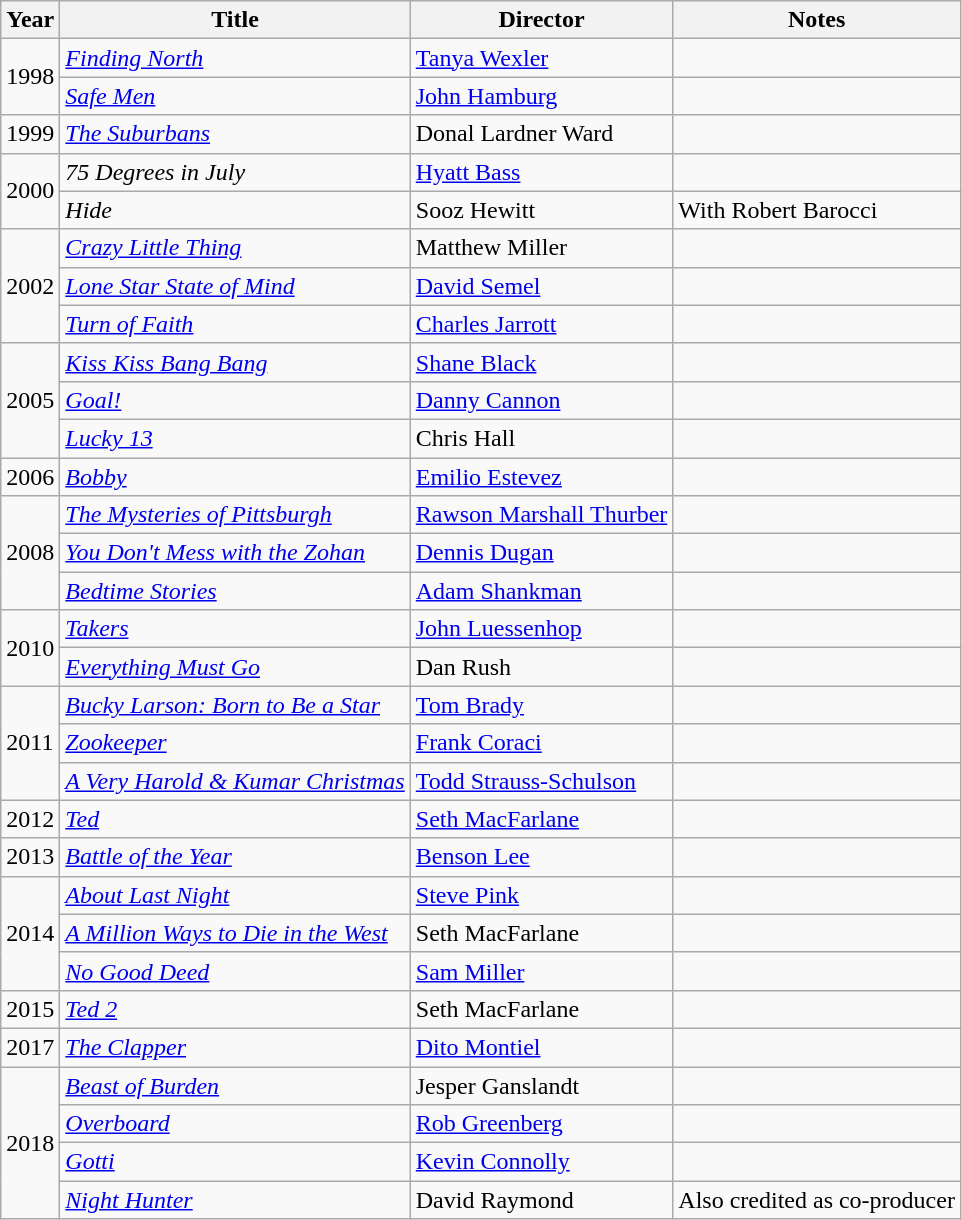<table class="wikitable">
<tr>
<th>Year</th>
<th>Title</th>
<th>Director</th>
<th>Notes</th>
</tr>
<tr>
<td rowspan=2>1998</td>
<td><em><a href='#'>Finding North</a></em></td>
<td><a href='#'>Tanya Wexler</a></td>
<td></td>
</tr>
<tr>
<td><em><a href='#'>Safe Men</a></em></td>
<td><a href='#'>John Hamburg</a></td>
<td></td>
</tr>
<tr>
<td>1999</td>
<td><em><a href='#'>The Suburbans</a></em></td>
<td>Donal Lardner Ward</td>
<td></td>
</tr>
<tr>
<td rowspan=2>2000</td>
<td><em>75 Degrees in July</em></td>
<td><a href='#'>Hyatt Bass</a></td>
<td></td>
</tr>
<tr>
<td><em>Hide</em></td>
<td>Sooz Hewitt</td>
<td>With Robert Barocci</td>
</tr>
<tr>
<td rowspan=3>2002</td>
<td><em><a href='#'>Crazy Little Thing</a></em></td>
<td>Matthew Miller</td>
<td></td>
</tr>
<tr>
<td><em><a href='#'>Lone Star State of Mind</a></em></td>
<td><a href='#'>David Semel</a></td>
<td></td>
</tr>
<tr>
<td><em><a href='#'>Turn of Faith</a></em></td>
<td><a href='#'>Charles Jarrott</a></td>
<td></td>
</tr>
<tr>
<td rowspan=3>2005</td>
<td><em><a href='#'>Kiss Kiss Bang Bang</a></em></td>
<td><a href='#'>Shane Black</a></td>
<td></td>
</tr>
<tr>
<td><em><a href='#'>Goal!</a></em></td>
<td><a href='#'>Danny Cannon</a></td>
<td></td>
</tr>
<tr>
<td><em><a href='#'>Lucky 13</a></em></td>
<td>Chris Hall</td>
<td></td>
</tr>
<tr>
<td>2006</td>
<td><em><a href='#'>Bobby</a></em></td>
<td><a href='#'>Emilio Estevez</a></td>
<td></td>
</tr>
<tr>
<td rowspan=3>2008</td>
<td><em><a href='#'>The Mysteries of Pittsburgh</a></em></td>
<td><a href='#'>Rawson Marshall Thurber</a></td>
<td></td>
</tr>
<tr>
<td><em><a href='#'>You Don't Mess with the Zohan</a></em></td>
<td><a href='#'>Dennis Dugan</a></td>
<td></td>
</tr>
<tr>
<td><em><a href='#'>Bedtime Stories</a></em></td>
<td><a href='#'>Adam Shankman</a></td>
<td></td>
</tr>
<tr>
<td rowspan=2>2010</td>
<td><em><a href='#'>Takers</a></em></td>
<td><a href='#'>John Luessenhop</a></td>
<td></td>
</tr>
<tr>
<td><em><a href='#'>Everything Must Go</a></em></td>
<td>Dan Rush</td>
<td></td>
</tr>
<tr>
<td rowspan=3>2011</td>
<td><em><a href='#'>Bucky Larson: Born to Be a Star</a></em></td>
<td><a href='#'>Tom Brady</a></td>
<td></td>
</tr>
<tr>
<td><em><a href='#'>Zookeeper</a></em></td>
<td><a href='#'>Frank Coraci</a></td>
<td></td>
</tr>
<tr>
<td><em><a href='#'>A Very Harold & Kumar Christmas</a></em></td>
<td><a href='#'>Todd Strauss-Schulson</a></td>
<td></td>
</tr>
<tr>
<td>2012</td>
<td><em><a href='#'>Ted</a></em></td>
<td><a href='#'>Seth MacFarlane</a></td>
<td></td>
</tr>
<tr>
<td>2013</td>
<td><em><a href='#'>Battle of the Year</a></em></td>
<td><a href='#'>Benson Lee</a></td>
<td></td>
</tr>
<tr>
<td rowspan=3>2014</td>
<td><em><a href='#'>About Last Night</a></em></td>
<td><a href='#'>Steve Pink</a></td>
<td></td>
</tr>
<tr>
<td><em><a href='#'>A Million Ways to Die in the West</a></em></td>
<td>Seth MacFarlane</td>
<td></td>
</tr>
<tr>
<td><em><a href='#'>No Good Deed</a></em></td>
<td><a href='#'>Sam Miller</a></td>
<td></td>
</tr>
<tr>
<td>2015</td>
<td><em><a href='#'>Ted 2</a></em></td>
<td>Seth MacFarlane</td>
<td></td>
</tr>
<tr>
<td>2017</td>
<td><em><a href='#'>The Clapper</a></em></td>
<td><a href='#'>Dito Montiel</a></td>
<td></td>
</tr>
<tr>
<td rowspan=4>2018</td>
<td><em><a href='#'>Beast of Burden</a></em></td>
<td>Jesper Ganslandt</td>
<td></td>
</tr>
<tr>
<td><em><a href='#'>Overboard</a></em></td>
<td><a href='#'>Rob Greenberg</a></td>
<td></td>
</tr>
<tr>
<td><em><a href='#'>Gotti</a></em></td>
<td><a href='#'>Kevin Connolly</a></td>
<td></td>
</tr>
<tr>
<td><em><a href='#'>Night Hunter</a></em></td>
<td>David Raymond</td>
<td>Also credited as co-producer</td>
</tr>
</table>
